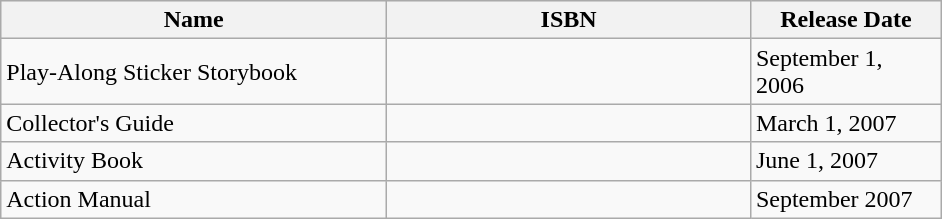<table class="wikitable">
<tr style="background:#EFEFEF">
<th style="width:250px;"><strong>Name</strong></th>
<th style="width:235px;"><strong>ISBN</strong></th>
<th style="width:120px;"><strong>Release Date</strong></th>
</tr>
<tr>
<td>Play-Along Sticker Storybook</td>
<td></td>
<td>September 1, 2006</td>
</tr>
<tr>
<td>Collector's Guide</td>
<td></td>
<td>March 1, 2007</td>
</tr>
<tr>
<td>Activity Book</td>
<td></td>
<td>June 1, 2007</td>
</tr>
<tr>
<td>Action Manual</td>
<td></td>
<td>September 2007</td>
</tr>
</table>
